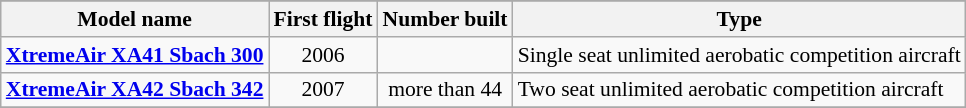<table class="wikitable" align=center style="font-size:90%;">
<tr>
</tr>
<tr style="background:#efefef;">
<th>Model name</th>
<th>First flight</th>
<th>Number built</th>
<th>Type</th>
</tr>
<tr>
<td align=left><strong><a href='#'>XtremeAir XA41 Sbach 300</a></strong></td>
<td align=center>2006</td>
<td align=center></td>
<td align=left>Single seat unlimited aerobatic competition aircraft</td>
</tr>
<tr>
<td align=left><strong><a href='#'>XtremeAir XA42 Sbach 342</a></strong></td>
<td align=center>2007</td>
<td align=center>more than 44</td>
<td align=left>Two seat unlimited aerobatic competition aircraft</td>
</tr>
<tr>
</tr>
</table>
